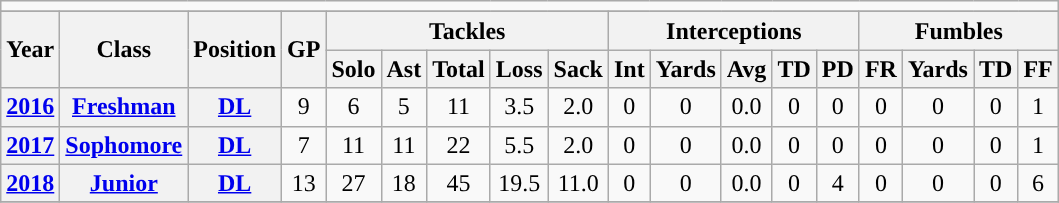<table class="wikitable" style="text-align:center;">
<tr>
<td ! colspan="18"></td>
</tr>
<tr align="center">
</tr>
<tr>
<th rowspan="2">Year</th>
<th rowspan="2">Class</th>
<th rowspan="2">Position</th>
<th rowspan="2">GP</th>
<th colspan="5">Tackles</th>
<th colspan="5">Interceptions</th>
<th colspan="4">Fumbles</th>
</tr>
<tr>
<th>Solo</th>
<th>Ast</th>
<th>Total</th>
<th>Loss</th>
<th>Sack</th>
<th>Int</th>
<th>Yards</th>
<th>Avg</th>
<th>TD</th>
<th>PD</th>
<th>FR</th>
<th>Yards</th>
<th>TD</th>
<th>FF</th>
</tr>
<tr>
<th><a href='#'>2016</a></th>
<th><a href='#'>Freshman</a></th>
<th><a href='#'>DL</a></th>
<td>9</td>
<td>6</td>
<td>5</td>
<td>11</td>
<td>3.5</td>
<td>2.0</td>
<td>0</td>
<td>0</td>
<td>0.0</td>
<td>0</td>
<td>0</td>
<td>0</td>
<td>0</td>
<td>0</td>
<td>1</td>
</tr>
<tr>
<th><a href='#'>2017</a></th>
<th><a href='#'>Sophomore</a></th>
<th><a href='#'>DL</a></th>
<td>7</td>
<td>11</td>
<td>11</td>
<td>22</td>
<td>5.5</td>
<td>2.0</td>
<td>0</td>
<td>0</td>
<td>0.0</td>
<td>0</td>
<td>0</td>
<td>0</td>
<td>0</td>
<td>0</td>
<td>1</td>
</tr>
<tr>
<th><a href='#'>2018</a></th>
<th><a href='#'>Junior</a></th>
<th><a href='#'>DL</a></th>
<td>13</td>
<td>27</td>
<td>18</td>
<td>45</td>
<td>19.5</td>
<td>11.0</td>
<td>0</td>
<td>0</td>
<td>0.0</td>
<td>0</td>
<td>4</td>
<td>0</td>
<td>0</td>
<td>0</td>
<td>6</td>
</tr>
<tr>
</tr>
</table>
